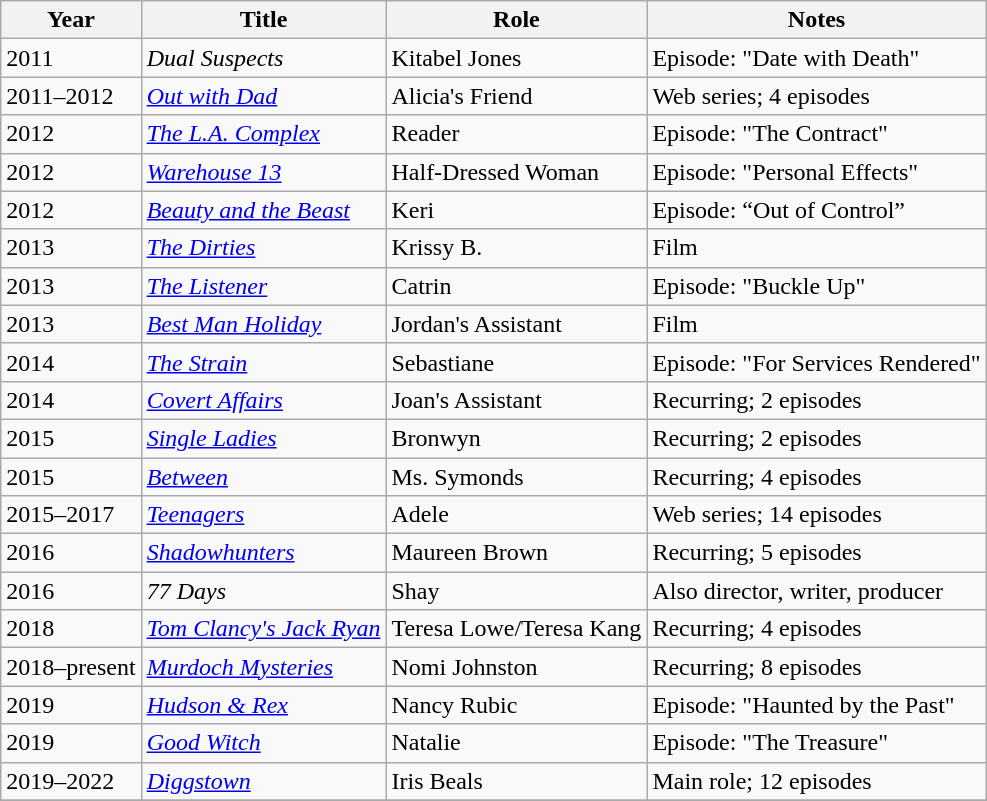<table class="wikitable sortable">
<tr>
<th>Year</th>
<th>Title</th>
<th>Role</th>
<th class="unsortable">Notes</th>
</tr>
<tr>
<td>2011</td>
<td><em>Dual Suspects</em></td>
<td>Kitabel Jones</td>
<td>Episode: "Date with Death"</td>
</tr>
<tr>
<td>2011–2012</td>
<td><em><a href='#'>Out with Dad</a></em></td>
<td>Alicia's Friend</td>
<td>Web series; 4 episodes</td>
</tr>
<tr>
<td>2012</td>
<td data-sort-value="L.A. Complex, The"><em><a href='#'>The L.A. Complex</a></em></td>
<td>Reader</td>
<td>Episode: "The Contract"</td>
</tr>
<tr>
<td>2012</td>
<td><em><a href='#'>Warehouse 13</a></em></td>
<td>Half-Dressed Woman</td>
<td>Episode: "Personal Effects"</td>
</tr>
<tr>
<td>2012</td>
<td><em><a href='#'>Beauty and the Beast</a></em></td>
<td>Keri</td>
<td>Episode: “Out of Control”</td>
</tr>
<tr>
<td>2013</td>
<td data-sort-value="Dirties, The"><em><a href='#'>The Dirties</a></em></td>
<td>Krissy B.</td>
<td>Film</td>
</tr>
<tr>
<td>2013</td>
<td data-sort-value="Listener, The"><em><a href='#'>The Listener</a></em></td>
<td>Catrin</td>
<td>Episode: "Buckle Up"</td>
</tr>
<tr>
<td>2013</td>
<td><em><a href='#'>Best Man Holiday</a></em></td>
<td>Jordan's Assistant</td>
<td>Film</td>
</tr>
<tr>
<td>2014</td>
<td data-sort-value="Strain, The"><em><a href='#'>The Strain</a></em></td>
<td>Sebastiane</td>
<td>Episode: "For Services Rendered"</td>
</tr>
<tr>
<td>2014</td>
<td><em><a href='#'>Covert Affairs</a></em></td>
<td>Joan's Assistant</td>
<td>Recurring; 2 episodes</td>
</tr>
<tr>
<td>2015</td>
<td><em><a href='#'>Single Ladies</a></em></td>
<td>Bronwyn</td>
<td>Recurring; 2 episodes</td>
</tr>
<tr>
<td>2015</td>
<td><em><a href='#'>Between</a></em></td>
<td>Ms. Symonds</td>
<td>Recurring; 4 episodes</td>
</tr>
<tr>
<td>2015–2017</td>
<td><em><a href='#'>Teenagers</a></em></td>
<td>Adele</td>
<td>Web series; 14 episodes</td>
</tr>
<tr>
<td>2016</td>
<td><em><a href='#'>Shadowhunters</a></em></td>
<td>Maureen Brown</td>
<td>Recurring; 5 episodes</td>
</tr>
<tr>
<td>2016</td>
<td><em>77 Days</em></td>
<td>Shay</td>
<td>Also director, writer, producer</td>
</tr>
<tr>
<td>2018</td>
<td><em><a href='#'>Tom Clancy's Jack Ryan</a></em></td>
<td>Teresa Lowe/Teresa Kang</td>
<td>Recurring; 4 episodes</td>
</tr>
<tr>
<td>2018–present</td>
<td><em><a href='#'>Murdoch Mysteries</a></em></td>
<td>Nomi Johnston</td>
<td>Recurring; 8 episodes</td>
</tr>
<tr>
<td>2019</td>
<td><em><a href='#'>Hudson & Rex</a></em></td>
<td>Nancy Rubic</td>
<td>Episode: "Haunted by the Past"</td>
</tr>
<tr>
<td>2019</td>
<td><em><a href='#'>Good Witch</a></em></td>
<td>Natalie</td>
<td>Episode: "The Treasure"</td>
</tr>
<tr>
<td>2019–2022</td>
<td><em><a href='#'>Diggstown</a></em></td>
<td>Iris Beals</td>
<td>Main role; 12 episodes</td>
</tr>
<tr>
</tr>
</table>
